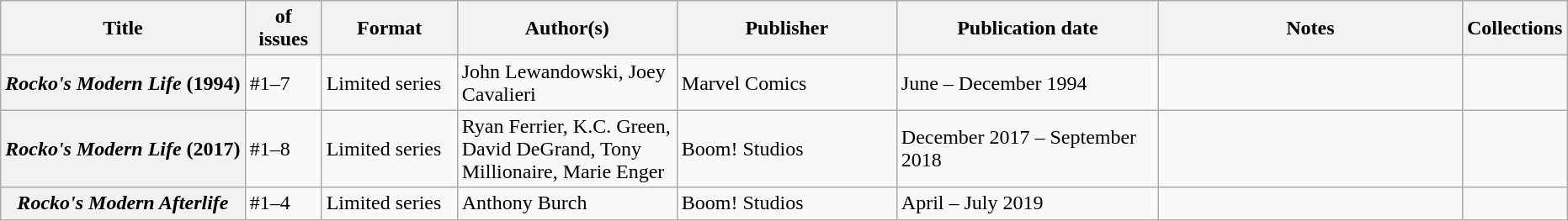<table class="wikitable">
<tr>
<th>Title</th>
<th style="width:40pt"> of issues</th>
<th style="width:75pt">Format</th>
<th style="width:125pt">Author(s)</th>
<th style="width:125pt">Publisher</th>
<th style="width:150pt">Publication date</th>
<th style="width:175pt">Notes</th>
<th>Collections</th>
</tr>
<tr>
<th><em>Rocko's Modern Life</em> (1994)</th>
<td>#1–7</td>
<td>Limited series</td>
<td>John Lewandowski, Joey Cavalieri</td>
<td>Marvel Comics</td>
<td>June – December 1994</td>
<td></td>
<td></td>
</tr>
<tr>
<th><em>Rocko's Modern Life</em> (2017)</th>
<td>#1–8</td>
<td>Limited series</td>
<td>Ryan Ferrier, K.C. Green, David DeGrand, Tony Millionaire, Marie Enger</td>
<td>Boom! Studios</td>
<td>December 2017 – September 2018</td>
<td></td>
<td></td>
</tr>
<tr>
<th><em>Rocko's Modern Afterlife</em></th>
<td>#1–4</td>
<td>Limited series</td>
<td>Anthony Burch</td>
<td>Boom! Studios</td>
<td>April – July 2019</td>
<td></td>
<td></td>
</tr>
</table>
